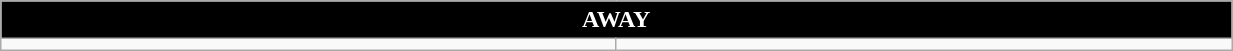<table class="wikitable collapsible collapsed" style="width:65%">
<tr>
<th colspan=10 ! style="color:white; background:#000000">AWAY</th>
</tr>
<tr>
<td></td>
<td></td>
</tr>
</table>
